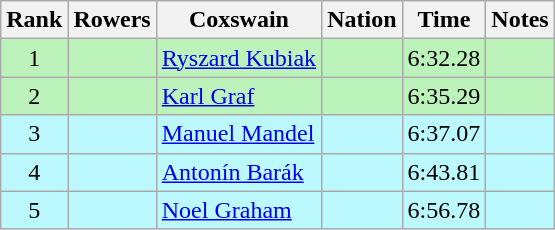<table class="wikitable sortable" style="text-align:center">
<tr>
<th>Rank</th>
<th>Rowers</th>
<th>Coxswain</th>
<th>Nation</th>
<th>Time</th>
<th>Notes</th>
</tr>
<tr bgcolor=bbf3bb>
<td>1</td>
<td align=left></td>
<td align=left><a href='#'>Ryszard Kubiak</a></td>
<td align=left></td>
<td>6:32.28</td>
<td></td>
</tr>
<tr bgcolor=bbf3bb>
<td>2</td>
<td align=left></td>
<td align=left><a href='#'>Karl Graf</a></td>
<td align=left></td>
<td>6:35.29</td>
<td></td>
</tr>
<tr bgcolor=bbf9ff>
<td>3</td>
<td align=left></td>
<td align=left><a href='#'>Manuel Mandel</a></td>
<td align=left></td>
<td>6:37.07</td>
<td></td>
</tr>
<tr bgcolor=bbf9ff>
<td>4</td>
<td align=left></td>
<td align=left><a href='#'>Antonín Barák</a></td>
<td align=left></td>
<td>6:43.81</td>
<td></td>
</tr>
<tr bgcolor=bbf9ff>
<td>5</td>
<td align=left></td>
<td align=left><a href='#'>Noel Graham</a></td>
<td align=left></td>
<td>6:56.78</td>
<td></td>
</tr>
</table>
